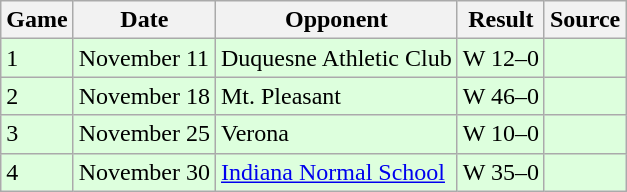<table class="wikitable">
<tr>
<th>Game</th>
<th>Date</th>
<th>Opponent</th>
<th>Result</th>
<th style="text-align:center">Source</th>
</tr>
<tr style="background: #ddffdd;">
<td>1</td>
<td>November 11</td>
<td>Duquesne Athletic Club</td>
<td>W 12–0</td>
<td></td>
</tr>
<tr style="background: #ddffdd;">
<td>2</td>
<td>November 18</td>
<td>Mt. Pleasant</td>
<td>W 46–0</td>
<td></td>
</tr>
<tr style="background: #ddffdd;">
<td>3</td>
<td>November 25</td>
<td>Verona</td>
<td>W 10–0</td>
<td></td>
</tr>
<tr style="background: #ddffdd;">
<td>4</td>
<td>November 30</td>
<td><a href='#'>Indiana Normal School</a></td>
<td>W 35–0</td>
<td></td>
</tr>
</table>
